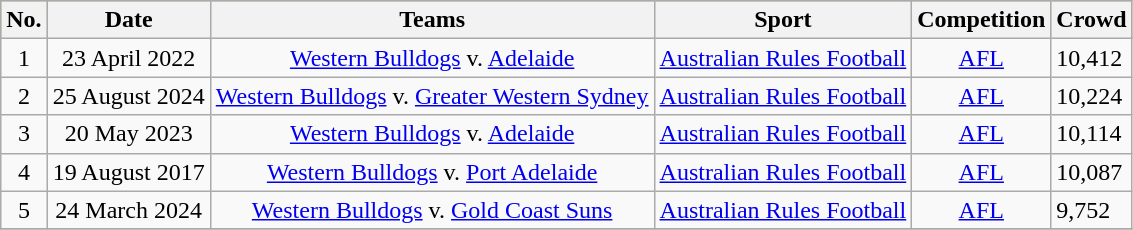<table class="wikitable sortable">
<tr style="background:#bdb76b;">
<th>No.</th>
<th>Date</th>
<th>Teams</th>
<th>Sport</th>
<th>Competition</th>
<th>Crowd</th>
</tr>
<tr>
<td align=center>1</td>
<td align=center>23 April 2022</td>
<td align=center><a href='#'>Western Bulldogs</a> v. <a href='#'>Adelaide</a></td>
<td align=center><a href='#'>Australian Rules Football</a></td>
<td align=center><a href='#'>AFL</a></td>
<td>10,412</td>
</tr>
<tr>
<td align=center>2</td>
<td align=center>25 August 2024</td>
<td align=center><a href='#'>Western Bulldogs</a> v. <a href='#'>Greater Western Sydney</a></td>
<td align=center><a href='#'>Australian Rules Football</a></td>
<td align=center><a href='#'>AFL</a></td>
<td>10,224</td>
</tr>
<tr>
<td align=center>3</td>
<td align=center>20 May 2023</td>
<td align=center><a href='#'>Western Bulldogs</a> v. <a href='#'>Adelaide</a></td>
<td align=center><a href='#'>Australian Rules Football</a></td>
<td align=center><a href='#'>AFL</a></td>
<td>10,114</td>
</tr>
<tr>
<td align=center>4</td>
<td align=center>19 August 2017</td>
<td align=center><a href='#'>Western Bulldogs</a> v. <a href='#'>Port Adelaide</a></td>
<td align=center><a href='#'>Australian Rules Football</a></td>
<td align=center><a href='#'>AFL</a></td>
<td>10,087</td>
</tr>
<tr>
<td align=center>5</td>
<td align=center>24 March 2024</td>
<td align=center><a href='#'>Western Bulldogs</a> v. <a href='#'>Gold Coast Suns</a></td>
<td align=center><a href='#'>Australian Rules Football</a></td>
<td align=center><a href='#'>AFL</a></td>
<td>9,752</td>
</tr>
<tr>
</tr>
</table>
